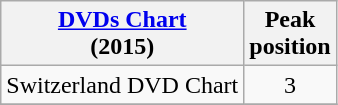<table class="wikitable sortable">
<tr>
<th><a href='#'>DVDs Chart</a><br> (2015)</th>
<th>Peak<br>position</th>
</tr>
<tr>
<td>Switzerland DVD Chart</td>
<td align="center">3</td>
</tr>
<tr>
</tr>
</table>
